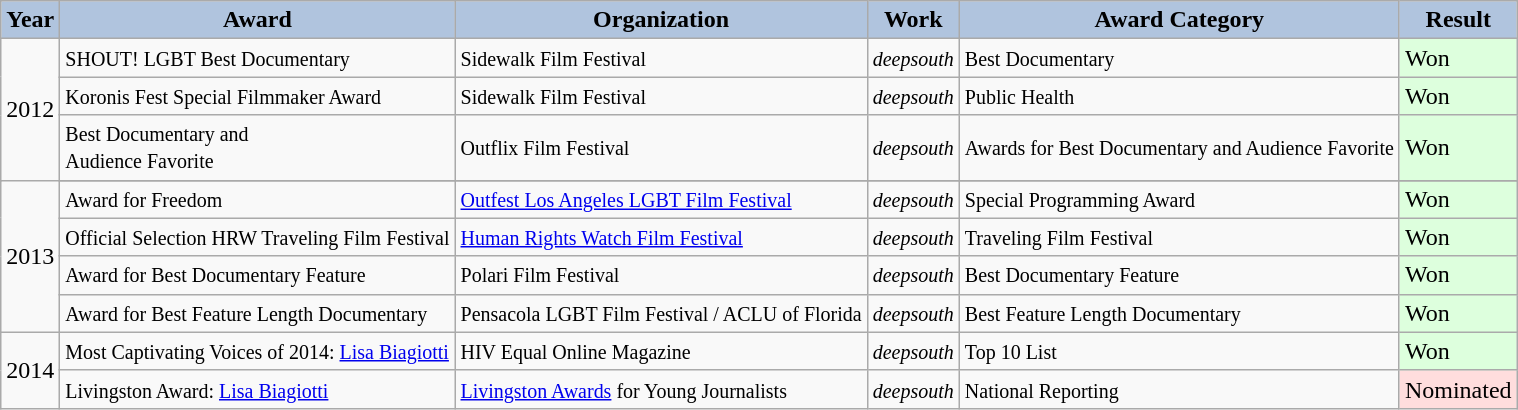<table class="wikitable">
<tr style="text-align:center;">
<th style="background:#B0C4DE;">Year</th>
<th style="background:#B0C4DE;">Award</th>
<th style="background:#B0C4DE;">Organization</th>
<th style="background:#B0C4DE;">Work</th>
<th style="background:#B0C4DE;">Award Category</th>
<th style="background:#B0C4DE;">Result</th>
</tr>
<tr>
<td rowspan="3">2012</td>
<td><small>SHOUT! LGBT Best Documentary</small></td>
<td><small>Sidewalk Film Festival</small></td>
<td><small><em>deepsouth</em></small></td>
<td><small>Best Documentary</small></td>
<td style="background:#dfd;">Won</td>
</tr>
<tr>
<td><small>Koronis Fest Special Filmmaker Award</small></td>
<td><small>Sidewalk Film Festival</small></td>
<td><small><em>deepsouth</em></small></td>
<td><small>Public Health</small></td>
<td style="background:#dfd;">Won</td>
</tr>
<tr>
<td><small>Best Documentary and<br>Audience Favorite</small></td>
<td><small>Outflix Film Festival</small></td>
<td><small><em>deepsouth</em></small></td>
<td><small>Awards for Best Documentary and Audience Favorite</small></td>
<td style="background:#dfd;">Won</td>
</tr>
<tr>
<td rowspan="5">2013</td>
</tr>
<tr>
<td><small>Award for Freedom</small></td>
<td><small><a href='#'>Outfest Los Angeles LGBT Film Festival</a></small></td>
<td><small><em>deepsouth</em></small></td>
<td><small>Special Programming Award</small></td>
<td style="background:#dfd;">Won</td>
</tr>
<tr>
<td><small>Official Selection HRW Traveling Film Festival</small></td>
<td><small><a href='#'>Human Rights Watch Film Festival</a></small></td>
<td><small><em>deepsouth</em></small></td>
<td><small>Traveling Film Festival</small></td>
<td style="background:#dfd;">Won</td>
</tr>
<tr>
<td><small>Award for Best Documentary Feature</small></td>
<td><small>Polari Film Festival</small></td>
<td><small><em>deepsouth</em></small></td>
<td><small>Best Documentary Feature</small></td>
<td style="background:#dfd;">Won</td>
</tr>
<tr>
<td><small>Award for Best Feature Length Documentary</small></td>
<td><small>Pensacola LGBT Film Festival / ACLU of Florida</small></td>
<td><small><em>deepsouth</em></small></td>
<td><small>Best Feature Length Documentary</small></td>
<td style="background:#dfd;">Won</td>
</tr>
<tr>
<td rowspan="3">2014</td>
<td><small>Most Captivating Voices of 2014: <a href='#'>Lisa Biagiotti</a></small></td>
<td><small>HIV Equal Online Magazine</small></td>
<td><small><em>deepsouth</em></small></td>
<td><small>Top 10 List</small></td>
<td style="background:#dfd;">Won</td>
</tr>
<tr>
<td><small>Livingston Award: <a href='#'>Lisa Biagiotti</a></small></td>
<td><small><a href='#'>Livingston Awards</a> for Young Journalists</small></td>
<td><small><em>deepsouth</em></small></td>
<td><small>National Reporting</small></td>
<td style="background:#fdd;">Nominated</td>
</tr>
</table>
